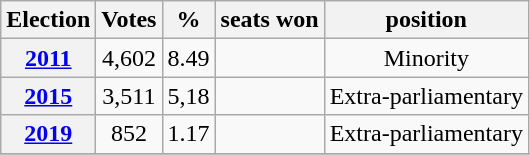<table class="wikitable" style=text-align:center>
<tr>
<th>Election</th>
<th>Votes</th>
<th>%</th>
<th>seats won</th>
<th>position</th>
</tr>
<tr>
<th><a href='#'>2011</a></th>
<td>4,602</td>
<td>8.49</td>
<td></td>
<td>Minority</td>
</tr>
<tr>
<th><a href='#'>2015</a></th>
<td>3,511</td>
<td>5,18</td>
<td></td>
<td>Extra-parliamentary</td>
</tr>
<tr>
<th><a href='#'>2019</a></th>
<td>852</td>
<td>1.17</td>
<td></td>
<td>Extra-parliamentary</td>
</tr>
<tr>
</tr>
</table>
